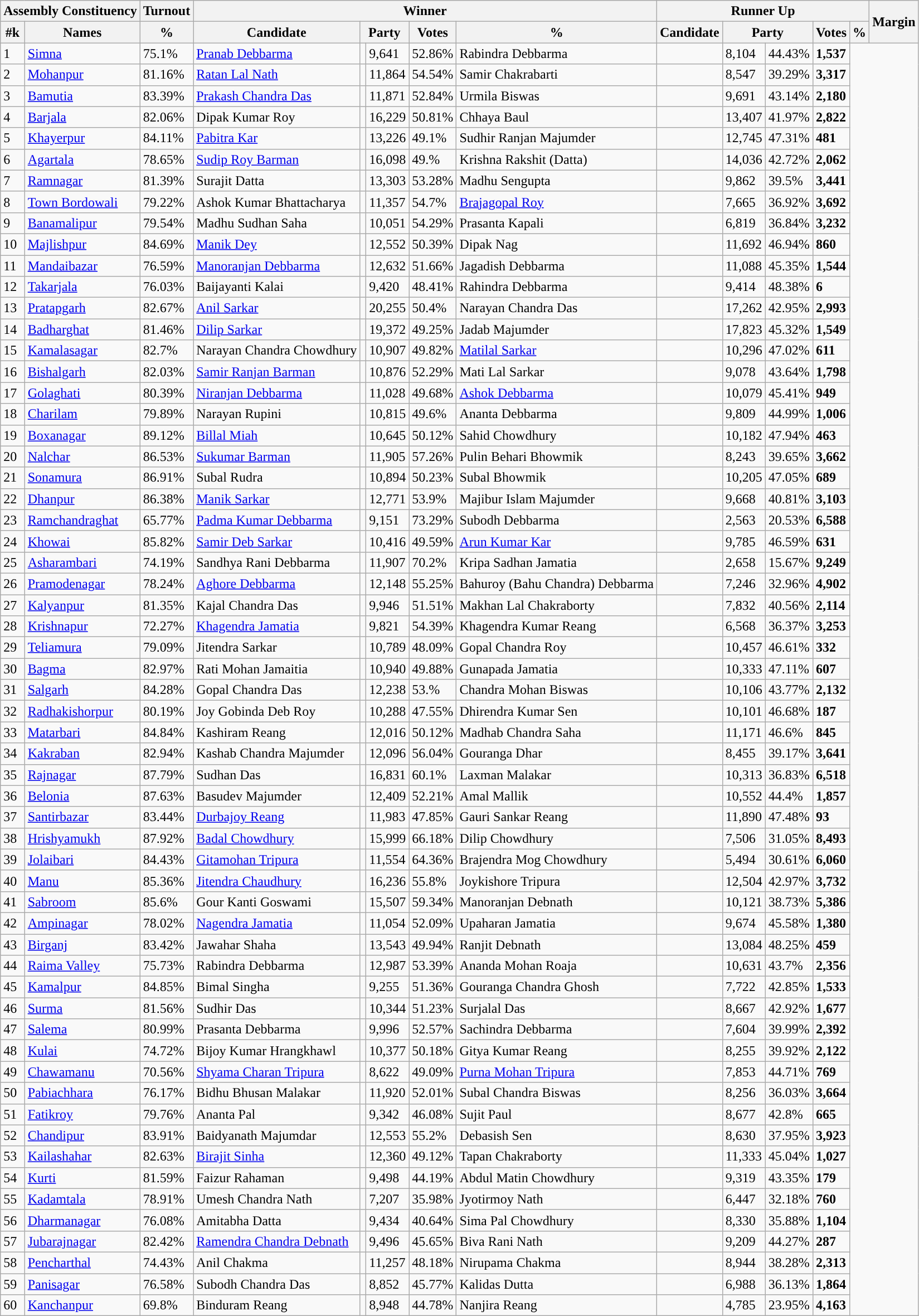<table class="wikitable sortable">
<tr>
<th colspan="2">Assembly Constituency</th>
<th>Turnout</th>
<th colspan="5">Winner</th>
<th colspan="5">Runner Up</th>
<th rowspan="2" data-sort-type=number>Margin</th>
</tr>
<tr>
<th>#k</th>
<th>Names</th>
<th>%</th>
<th>Candidate</th>
<th colspan="2">Party</th>
<th data-sort-type=number>Votes</th>
<th>%</th>
<th>Candidate</th>
<th colspan="2">Party</th>
<th data-sort-type=number>Votes</th>
<th>%</th>
</tr>
<tr>
<td>1</td>
<td><a href='#'>Simna</a></td>
<td>75.1%</td>
<td><a href='#'>Pranab Debbarma</a></td>
<td></td>
<td>9,641</td>
<td>52.86%</td>
<td>Rabindra Debbarma</td>
<td></td>
<td>8,104</td>
<td>44.43%</td>
<td style="background:"><span><strong>1,537</strong></span></td>
</tr>
<tr>
<td>2</td>
<td><a href='#'>Mohanpur</a></td>
<td>81.16%</td>
<td><a href='#'>Ratan Lal Nath</a></td>
<td></td>
<td>11,864</td>
<td>54.54%</td>
<td>Samir Chakrabarti</td>
<td></td>
<td>8,547</td>
<td>39.29%</td>
<td style="background:"><span><strong>3,317</strong></span></td>
</tr>
<tr>
<td>3</td>
<td><a href='#'>Bamutia</a></td>
<td>83.39%</td>
<td><a href='#'>Prakash Chandra Das</a></td>
<td></td>
<td>11,871</td>
<td>52.84%</td>
<td>Urmila Biswas</td>
<td></td>
<td>9,691</td>
<td>43.14%</td>
<td style="background:"><span><strong>2,180</strong></span></td>
</tr>
<tr>
<td>4</td>
<td><a href='#'>Barjala</a></td>
<td>82.06%</td>
<td>Dipak Kumar Roy</td>
<td></td>
<td>16,229</td>
<td>50.81%</td>
<td>Chhaya Baul</td>
<td></td>
<td>13,407</td>
<td>41.97%</td>
<td style="background:"><span><strong>2,822</strong></span></td>
</tr>
<tr>
<td>5</td>
<td><a href='#'>Khayerpur</a></td>
<td>84.11%</td>
<td><a href='#'>Pabitra Kar</a></td>
<td></td>
<td>13,226</td>
<td>49.1%</td>
<td>Sudhir Ranjan Majumder</td>
<td></td>
<td>12,745</td>
<td>47.31%</td>
<td style="background:"><span><strong>481</strong></span></td>
</tr>
<tr>
<td>6</td>
<td><a href='#'>Agartala</a></td>
<td>78.65%</td>
<td><a href='#'>Sudip Roy Barman</a></td>
<td></td>
<td>16,098</td>
<td>49.%</td>
<td>Krishna Rakshit (Datta)</td>
<td></td>
<td>14,036</td>
<td>42.72%</td>
<td style="background:"><span><strong>2,062</strong></span></td>
</tr>
<tr>
<td>7</td>
<td><a href='#'>Ramnagar</a></td>
<td>81.39%</td>
<td>Surajit Datta</td>
<td></td>
<td>13,303</td>
<td>53.28%</td>
<td>Madhu Sengupta</td>
<td></td>
<td>9,862</td>
<td>39.5%</td>
<td style="background:"><span><strong>3,441</strong></span></td>
</tr>
<tr>
<td>8</td>
<td><a href='#'>Town Bordowali</a></td>
<td>79.22%</td>
<td>Ashok Kumar Bhattacharya</td>
<td></td>
<td>11,357</td>
<td>54.7%</td>
<td><a href='#'>Brajagopal Roy</a></td>
<td></td>
<td>7,665</td>
<td>36.92%</td>
<td style="background:"><span><strong>3,692</strong></span></td>
</tr>
<tr>
<td>9</td>
<td><a href='#'>Banamalipur</a></td>
<td>79.54%</td>
<td>Madhu Sudhan Saha</td>
<td></td>
<td>10,051</td>
<td>54.29%</td>
<td>Prasanta Kapali</td>
<td></td>
<td>6,819</td>
<td>36.84%</td>
<td style="background:"><span><strong>3,232</strong></span></td>
</tr>
<tr>
<td>10</td>
<td><a href='#'>Majlishpur</a></td>
<td>84.69%</td>
<td><a href='#'>Manik Dey</a></td>
<td></td>
<td>12,552</td>
<td>50.39%</td>
<td>Dipak Nag</td>
<td></td>
<td>11,692</td>
<td>46.94%</td>
<td style="background:"><span><strong>860</strong></span></td>
</tr>
<tr>
<td>11</td>
<td><a href='#'>Mandaibazar</a></td>
<td>76.59%</td>
<td><a href='#'>Manoranjan Debbarma</a></td>
<td></td>
<td>12,632</td>
<td>51.66%</td>
<td>Jagadish Debbarma</td>
<td></td>
<td>11,088</td>
<td>45.35%</td>
<td style="background:"><span><strong>1,544</strong></span></td>
</tr>
<tr>
<td>12</td>
<td><a href='#'>Takarjala</a></td>
<td>76.03%</td>
<td>Baijayanti Kalai</td>
<td></td>
<td>9,420</td>
<td>48.41%</td>
<td>Rahindra Debbarma</td>
<td></td>
<td>9,414</td>
<td>48.38%</td>
<td style="background:"><span><strong>6</strong></span></td>
</tr>
<tr>
<td>13</td>
<td><a href='#'>Pratapgarh</a></td>
<td>82.67%</td>
<td><a href='#'>Anil Sarkar</a></td>
<td></td>
<td>20,255</td>
<td>50.4%</td>
<td>Narayan Chandra Das</td>
<td></td>
<td>17,262</td>
<td>42.95%</td>
<td style="background:"><span><strong>2,993</strong></span></td>
</tr>
<tr>
<td>14</td>
<td><a href='#'>Badharghat</a></td>
<td>81.46%</td>
<td><a href='#'>Dilip Sarkar</a></td>
<td></td>
<td>19,372</td>
<td>49.25%</td>
<td>Jadab Majumder</td>
<td></td>
<td>17,823</td>
<td>45.32%</td>
<td style="background:"><span><strong>1,549</strong></span></td>
</tr>
<tr>
<td>15</td>
<td><a href='#'>Kamalasagar</a></td>
<td>82.7%</td>
<td>Narayan Chandra Chowdhury</td>
<td></td>
<td>10,907</td>
<td>49.82%</td>
<td><a href='#'>Matilal Sarkar</a></td>
<td></td>
<td>10,296</td>
<td>47.02%</td>
<td style="background:"><span><strong>611</strong></span></td>
</tr>
<tr>
<td>16</td>
<td><a href='#'>Bishalgarh</a></td>
<td>82.03%</td>
<td><a href='#'>Samir Ranjan Barman</a></td>
<td></td>
<td>10,876</td>
<td>52.29%</td>
<td>Mati Lal Sarkar</td>
<td></td>
<td>9,078</td>
<td>43.64%</td>
<td style="background:"><span><strong>1,798</strong></span></td>
</tr>
<tr>
<td>17</td>
<td><a href='#'>Golaghati</a></td>
<td>80.39%</td>
<td><a href='#'>Niranjan Debbarma</a></td>
<td></td>
<td>11,028</td>
<td>49.68%</td>
<td><a href='#'>Ashok Debbarma</a></td>
<td></td>
<td>10,079</td>
<td>45.41%</td>
<td style="background:"><span><strong>949</strong></span></td>
</tr>
<tr>
<td>18</td>
<td><a href='#'>Charilam</a></td>
<td>79.89%</td>
<td>Narayan Rupini</td>
<td></td>
<td>10,815</td>
<td>49.6%</td>
<td>Ananta Debbarma</td>
<td></td>
<td>9,809</td>
<td>44.99%</td>
<td style="background:"><span><strong>1,006</strong></span></td>
</tr>
<tr>
<td>19</td>
<td><a href='#'>Boxanagar</a></td>
<td>89.12%</td>
<td><a href='#'>Billal Miah</a></td>
<td></td>
<td>10,645</td>
<td>50.12%</td>
<td>Sahid Chowdhury</td>
<td></td>
<td>10,182</td>
<td>47.94%</td>
<td style="background:"><span><strong>463</strong></span></td>
</tr>
<tr>
<td>20</td>
<td><a href='#'>Nalchar</a></td>
<td>86.53%</td>
<td><a href='#'>Sukumar Barman</a></td>
<td></td>
<td>11,905</td>
<td>57.26%</td>
<td>Pulin Behari Bhowmik</td>
<td></td>
<td>8,243</td>
<td>39.65%</td>
<td style="background:"><span><strong>3,662</strong></span></td>
</tr>
<tr>
<td>21</td>
<td><a href='#'>Sonamura</a></td>
<td>86.91%</td>
<td>Subal Rudra</td>
<td></td>
<td>10,894</td>
<td>50.23%</td>
<td>Subal Bhowmik</td>
<td></td>
<td>10,205</td>
<td>47.05%</td>
<td style="background:"><span><strong>689</strong></span></td>
</tr>
<tr>
<td>22</td>
<td><a href='#'>Dhanpur</a></td>
<td>86.38%</td>
<td><a href='#'>Manik Sarkar</a></td>
<td></td>
<td>12,771</td>
<td>53.9%</td>
<td>Majibur Islam Majumder</td>
<td></td>
<td>9,668</td>
<td>40.81%</td>
<td style="background:"><span><strong>3,103</strong></span></td>
</tr>
<tr>
<td>23</td>
<td><a href='#'>Ramchandraghat</a></td>
<td>65.77%</td>
<td><a href='#'>Padma Kumar Debbarma</a></td>
<td></td>
<td>9,151</td>
<td>73.29%</td>
<td>Subodh Debbarma</td>
<td></td>
<td>2,563</td>
<td>20.53%</td>
<td style="background:"><span><strong>6,588</strong></span></td>
</tr>
<tr>
<td>24</td>
<td><a href='#'>Khowai</a></td>
<td>85.82%</td>
<td><a href='#'>Samir Deb Sarkar</a></td>
<td></td>
<td>10,416</td>
<td>49.59%</td>
<td><a href='#'>Arun Kumar Kar</a></td>
<td></td>
<td>9,785</td>
<td>46.59%</td>
<td style="background:"><span><strong>631</strong></span></td>
</tr>
<tr>
<td>25</td>
<td><a href='#'>Asharambari</a></td>
<td>74.19%</td>
<td>Sandhya Rani Debbarma</td>
<td></td>
<td>11,907</td>
<td>70.2%</td>
<td>Kripa Sadhan Jamatia</td>
<td></td>
<td>2,658</td>
<td>15.67%</td>
<td style="background:"><span><strong>9,249</strong></span></td>
</tr>
<tr>
<td>26</td>
<td><a href='#'>Pramodenagar</a></td>
<td>78.24%</td>
<td><a href='#'>Aghore Debbarma</a></td>
<td></td>
<td>12,148</td>
<td>55.25%</td>
<td>Bahuroy (Bahu Chandra) Debbarma</td>
<td></td>
<td>7,246</td>
<td>32.96%</td>
<td style="background:"><span><strong>4,902</strong></span></td>
</tr>
<tr>
<td>27</td>
<td><a href='#'>Kalyanpur</a></td>
<td>81.35%</td>
<td>Kajal Chandra Das</td>
<td></td>
<td>9,946</td>
<td>51.51%</td>
<td>Makhan Lal Chakraborty</td>
<td></td>
<td>7,832</td>
<td>40.56%</td>
<td style="background:"><span><strong>2,114</strong></span></td>
</tr>
<tr>
<td>28</td>
<td><a href='#'>Krishnapur</a></td>
<td>72.27%</td>
<td><a href='#'>Khagendra Jamatia</a></td>
<td></td>
<td>9,821</td>
<td>54.39%</td>
<td>Khagendra Kumar Reang</td>
<td></td>
<td>6,568</td>
<td>36.37%</td>
<td style="background:"><span><strong>3,253</strong></span></td>
</tr>
<tr>
<td>29</td>
<td><a href='#'>Teliamura</a></td>
<td>79.09%</td>
<td>Jitendra Sarkar</td>
<td></td>
<td>10,789</td>
<td>48.09%</td>
<td>Gopal Chandra Roy</td>
<td></td>
<td>10,457</td>
<td>46.61%</td>
<td style="background:"><span><strong>332</strong></span></td>
</tr>
<tr>
<td>30</td>
<td><a href='#'>Bagma</a></td>
<td>82.97%</td>
<td>Rati Mohan Jamaitia</td>
<td></td>
<td>10,940</td>
<td>49.88%</td>
<td>Gunapada Jamatia</td>
<td></td>
<td>10,333</td>
<td>47.11%</td>
<td style="background:"><span><strong>607</strong></span></td>
</tr>
<tr>
<td>31</td>
<td><a href='#'>Salgarh</a></td>
<td>84.28%</td>
<td>Gopal Chandra Das</td>
<td></td>
<td>12,238</td>
<td>53.%</td>
<td>Chandra Mohan Biswas</td>
<td></td>
<td>10,106</td>
<td>43.77%</td>
<td style="background:"><span><strong>2,132</strong></span></td>
</tr>
<tr>
<td>32</td>
<td><a href='#'>Radhakishorpur</a></td>
<td>80.19%</td>
<td>Joy Gobinda Deb Roy</td>
<td></td>
<td>10,288</td>
<td>47.55%</td>
<td>Dhirendra Kumar Sen</td>
<td></td>
<td>10,101</td>
<td>46.68%</td>
<td style="background:"><span><strong>187</strong></span></td>
</tr>
<tr>
<td>33</td>
<td><a href='#'>Matarbari</a></td>
<td>84.84%</td>
<td>Kashiram Reang</td>
<td></td>
<td>12,016</td>
<td>50.12%</td>
<td>Madhab Chandra Saha</td>
<td></td>
<td>11,171</td>
<td>46.6%</td>
<td style="background:"><span><strong>845</strong></span></td>
</tr>
<tr>
<td>34</td>
<td><a href='#'>Kakraban</a></td>
<td>82.94%</td>
<td>Kashab Chandra Majumder</td>
<td></td>
<td>12,096</td>
<td>56.04%</td>
<td>Gouranga Dhar</td>
<td></td>
<td>8,455</td>
<td>39.17%</td>
<td style="background:"><span><strong>3,641</strong></span></td>
</tr>
<tr>
<td>35</td>
<td><a href='#'>Rajnagar</a></td>
<td>87.79%</td>
<td>Sudhan Das</td>
<td></td>
<td>16,831</td>
<td>60.1%</td>
<td>Laxman Malakar</td>
<td></td>
<td>10,313</td>
<td>36.83%</td>
<td style="background:"><span><strong>6,518</strong></span></td>
</tr>
<tr>
<td>36</td>
<td><a href='#'>Belonia</a></td>
<td>87.63%</td>
<td>Basudev Majumder</td>
<td></td>
<td>12,409</td>
<td>52.21%</td>
<td>Amal Mallik</td>
<td></td>
<td>10,552</td>
<td>44.4%</td>
<td style="background:"><span><strong>1,857</strong></span></td>
</tr>
<tr>
<td>37</td>
<td><a href='#'>Santirbazar</a></td>
<td>83.44%</td>
<td><a href='#'>Durbajoy Reang</a></td>
<td></td>
<td>11,983</td>
<td>47.85%</td>
<td>Gauri Sankar Reang</td>
<td></td>
<td>11,890</td>
<td>47.48%</td>
<td style="background:"><span><strong>93</strong></span></td>
</tr>
<tr>
<td>38</td>
<td><a href='#'>Hrishyamukh</a></td>
<td>87.92%</td>
<td><a href='#'>Badal Chowdhury</a></td>
<td></td>
<td>15,999</td>
<td>66.18%</td>
<td>Dilip Chowdhury</td>
<td></td>
<td>7,506</td>
<td>31.05%</td>
<td style="background:"><span><strong>8,493</strong></span></td>
</tr>
<tr>
<td>39</td>
<td><a href='#'>Jolaibari</a></td>
<td>84.43%</td>
<td><a href='#'>Gitamohan Tripura</a></td>
<td></td>
<td>11,554</td>
<td>64.36%</td>
<td>Brajendra Mog Chowdhury</td>
<td></td>
<td>5,494</td>
<td>30.61%</td>
<td style="background:"><span><strong>6,060</strong></span></td>
</tr>
<tr>
<td>40</td>
<td><a href='#'>Manu</a></td>
<td>85.36%</td>
<td><a href='#'>Jitendra Chaudhury</a></td>
<td></td>
<td>16,236</td>
<td>55.8%</td>
<td>Joykishore Tripura</td>
<td></td>
<td>12,504</td>
<td>42.97%</td>
<td style="background:"><span><strong>3,732</strong></span></td>
</tr>
<tr>
<td>41</td>
<td><a href='#'>Sabroom</a></td>
<td>85.6%</td>
<td>Gour Kanti Goswami</td>
<td></td>
<td>15,507</td>
<td>59.34%</td>
<td>Manoranjan Debnath</td>
<td></td>
<td>10,121</td>
<td>38.73%</td>
<td style="background:"><span><strong>5,386</strong></span></td>
</tr>
<tr>
<td>42</td>
<td><a href='#'>Ampinagar</a></td>
<td>78.02%</td>
<td><a href='#'>Nagendra Jamatia</a></td>
<td></td>
<td>11,054</td>
<td>52.09%</td>
<td>Upaharan Jamatia</td>
<td></td>
<td>9,674</td>
<td>45.58%</td>
<td style="background:"><span><strong>1,380</strong></span></td>
</tr>
<tr>
<td>43</td>
<td><a href='#'>Birganj</a></td>
<td>83.42%</td>
<td>Jawahar Shaha</td>
<td></td>
<td>13,543</td>
<td>49.94%</td>
<td>Ranjit Debnath</td>
<td></td>
<td>13,084</td>
<td>48.25%</td>
<td style="background:"><span><strong>459</strong></span></td>
</tr>
<tr>
<td>44</td>
<td><a href='#'>Raima Valley</a></td>
<td>75.73%</td>
<td>Rabindra Debbarma</td>
<td></td>
<td>12,987</td>
<td>53.39%</td>
<td>Ananda Mohan Roaja</td>
<td></td>
<td>10,631</td>
<td>43.7%</td>
<td style="background:"><span><strong>2,356</strong></span></td>
</tr>
<tr>
<td>45</td>
<td><a href='#'>Kamalpur</a></td>
<td>84.85%</td>
<td>Bimal Singha</td>
<td></td>
<td>9,255</td>
<td>51.36%</td>
<td>Gouranga Chandra Ghosh</td>
<td></td>
<td>7,722</td>
<td>42.85%</td>
<td style="background:"><span><strong>1,533</strong></span></td>
</tr>
<tr>
<td>46</td>
<td><a href='#'>Surma</a></td>
<td>81.56%</td>
<td>Sudhir Das</td>
<td></td>
<td>10,344</td>
<td>51.23%</td>
<td>Surjalal Das</td>
<td></td>
<td>8,667</td>
<td>42.92%</td>
<td style="background:"><span><strong>1,677</strong></span></td>
</tr>
<tr>
<td>47</td>
<td><a href='#'>Salema</a></td>
<td>80.99%</td>
<td>Prasanta Debbarma</td>
<td></td>
<td>9,996</td>
<td>52.57%</td>
<td>Sachindra Debbarma</td>
<td></td>
<td>7,604</td>
<td>39.99%</td>
<td style="background:"><span><strong>2,392</strong></span></td>
</tr>
<tr>
<td>48</td>
<td><a href='#'>Kulai</a></td>
<td>74.72%</td>
<td>Bijoy Kumar Hrangkhawl</td>
<td></td>
<td>10,377</td>
<td>50.18%</td>
<td>Gitya Kumar Reang</td>
<td></td>
<td>8,255</td>
<td>39.92%</td>
<td style="background:"><span><strong>2,122</strong></span></td>
</tr>
<tr>
<td>49</td>
<td><a href='#'>Chawamanu</a></td>
<td>70.56%</td>
<td><a href='#'>Shyama Charan Tripura</a></td>
<td></td>
<td>8,622</td>
<td>49.09%</td>
<td><a href='#'>Purna Mohan Tripura</a></td>
<td></td>
<td>7,853</td>
<td>44.71%</td>
<td style="background:"><span><strong>769</strong></span></td>
</tr>
<tr>
<td>50</td>
<td><a href='#'>Pabiachhara</a></td>
<td>76.17%</td>
<td>Bidhu Bhusan Malakar</td>
<td></td>
<td>11,920</td>
<td>52.01%</td>
<td>Subal Chandra Biswas</td>
<td></td>
<td>8,256</td>
<td>36.03%</td>
<td style="background:"><span><strong>3,664</strong></span></td>
</tr>
<tr>
<td>51</td>
<td><a href='#'>Fatikroy</a></td>
<td>79.76%</td>
<td>Ananta Pal</td>
<td></td>
<td>9,342</td>
<td>46.08%</td>
<td>Sujit Paul</td>
<td></td>
<td>8,677</td>
<td>42.8%</td>
<td style="background:"><span><strong>665</strong></span></td>
</tr>
<tr>
<td>52</td>
<td><a href='#'>Chandipur</a></td>
<td>83.91%</td>
<td>Baidyanath Majumdar</td>
<td></td>
<td>12,553</td>
<td>55.2%</td>
<td>Debasish Sen</td>
<td></td>
<td>8,630</td>
<td>37.95%</td>
<td style="background:"><span><strong>3,923</strong></span></td>
</tr>
<tr>
<td>53</td>
<td><a href='#'>Kailashahar</a></td>
<td>82.63%</td>
<td><a href='#'>Birajit Sinha</a></td>
<td></td>
<td>12,360</td>
<td>49.12%</td>
<td>Tapan Chakraborty</td>
<td></td>
<td>11,333</td>
<td>45.04%</td>
<td style="background:"><span><strong>1,027</strong></span></td>
</tr>
<tr>
<td>54</td>
<td><a href='#'>Kurti</a></td>
<td>81.59%</td>
<td>Faizur Rahaman</td>
<td></td>
<td>9,498</td>
<td>44.19%</td>
<td>Abdul Matin Chowdhury</td>
<td></td>
<td>9,319</td>
<td>43.35%</td>
<td style="background:"><span><strong>179</strong></span></td>
</tr>
<tr>
<td>55</td>
<td><a href='#'>Kadamtala</a></td>
<td>78.91%</td>
<td>Umesh Chandra Nath</td>
<td></td>
<td>7,207</td>
<td>35.98%</td>
<td>Jyotirmoy Nath</td>
<td></td>
<td>6,447</td>
<td>32.18%</td>
<td style="background:"><span><strong>760</strong></span></td>
</tr>
<tr>
<td>56</td>
<td><a href='#'>Dharmanagar</a></td>
<td>76.08%</td>
<td>Amitabha Datta</td>
<td></td>
<td>9,434</td>
<td>40.64%</td>
<td>Sima Pal Chowdhury</td>
<td></td>
<td>8,330</td>
<td>35.88%</td>
<td style="background:"><span><strong>1,104</strong></span></td>
</tr>
<tr>
<td>57</td>
<td><a href='#'>Jubarajnagar</a></td>
<td>82.42%</td>
<td><a href='#'>Ramendra Chandra Debnath</a></td>
<td></td>
<td>9,496</td>
<td>45.65%</td>
<td>Biva Rani Nath</td>
<td></td>
<td>9,209</td>
<td>44.27%</td>
<td style="background:"><span><strong>287</strong></span></td>
</tr>
<tr>
<td>58</td>
<td><a href='#'>Pencharthal</a></td>
<td>74.43%</td>
<td>Anil Chakma</td>
<td></td>
<td>11,257</td>
<td>48.18%</td>
<td>Nirupama Chakma</td>
<td></td>
<td>8,944</td>
<td>38.28%</td>
<td style="background:"><span><strong>2,313</strong></span></td>
</tr>
<tr>
<td>59</td>
<td><a href='#'>Panisagar</a></td>
<td>76.58%</td>
<td>Subodh Chandra Das</td>
<td></td>
<td>8,852</td>
<td>45.77%</td>
<td>Kalidas Dutta</td>
<td></td>
<td>6,988</td>
<td>36.13%</td>
<td style="background:"><span><strong>1,864</strong></span></td>
</tr>
<tr>
<td>60</td>
<td><a href='#'>Kanchanpur</a></td>
<td>69.8%</td>
<td>Binduram Reang</td>
<td></td>
<td>8,948</td>
<td>44.78%</td>
<td>Nanjira Reang</td>
<td></td>
<td>4,785</td>
<td>23.95%</td>
<td style="background:"><span><strong>4,163</strong></span></td>
</tr>
</table>
